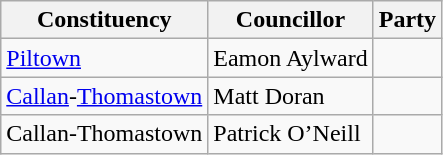<table class="wikitable">
<tr>
<th>Constituency</th>
<th>Councillor</th>
<th colspan="2">Party</th>
</tr>
<tr>
<td><a href='#'>Piltown</a></td>
<td>Eamon Aylward</td>
<td></td>
</tr>
<tr>
<td><a href='#'>Callan</a>-<a href='#'>Thomastown</a></td>
<td>Matt Doran</td>
<td></td>
</tr>
<tr>
<td>Callan-Thomastown</td>
<td>Patrick O’Neill</td>
<td></td>
</tr>
</table>
